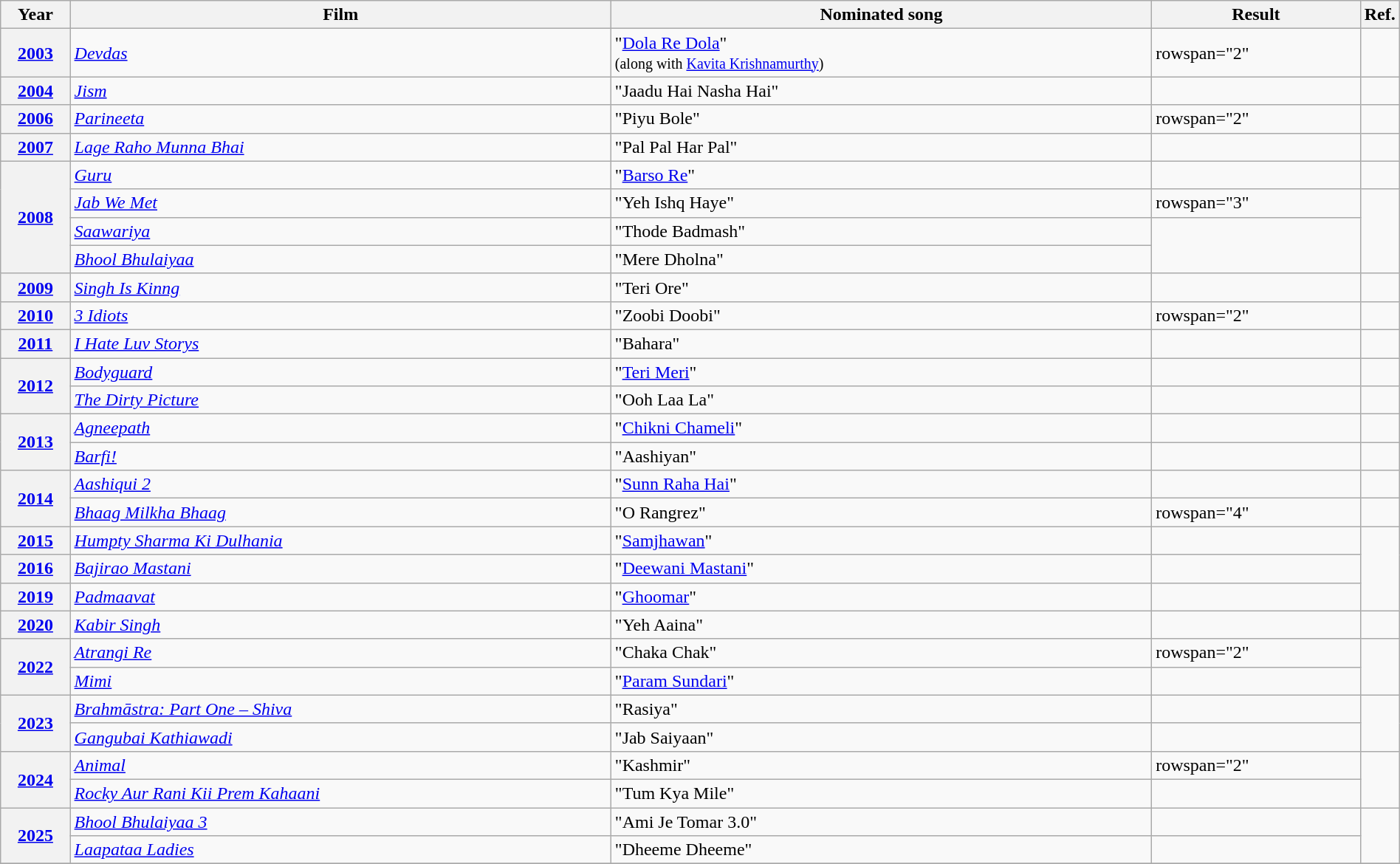<table class="wikitable plainrowheaders" width="100%" textcolor:#000;">
<tr>
<th scope="col" width=5%><strong>Year</strong></th>
<th scope="col" width=39%><strong>Film</strong></th>
<th scope="col" width=39%><strong>Nominated song</strong></th>
<th scope="col" width=15%><strong>Result</strong></th>
<th scope="col" width=2%><strong>Ref.</strong></th>
</tr>
<tr>
<th scope="row"><a href='#'>2003</a></th>
<td><em><a href='#'>Devdas</a></em></td>
<td>"<a href='#'>Dola Re Dola</a>"<br><small>(along with <a href='#'>Kavita Krishnamurthy</a>)</small></td>
<td>rowspan="2" </td>
<td></td>
</tr>
<tr>
<th scope="row"><a href='#'>2004</a></th>
<td><em><a href='#'>Jism</a></em></td>
<td>"Jaadu Hai Nasha Hai"</td>
<td></td>
</tr>
<tr>
<th scope="row"><a href='#'>2006</a></th>
<td><em><a href='#'>Parineeta</a></em></td>
<td>"Piyu Bole"</td>
<td>rowspan="2" </td>
<td></td>
</tr>
<tr>
<th scope="row"><a href='#'>2007</a></th>
<td><em><a href='#'>Lage Raho Munna Bhai</a></em></td>
<td>"Pal Pal Har Pal"</td>
<td></td>
</tr>
<tr>
<th scope="row" rowspan="4"><a href='#'>2008</a></th>
<td><em><a href='#'>Guru</a></em></td>
<td>"<a href='#'>Barso Re</a>"</td>
<td></td>
<td></td>
</tr>
<tr>
<td><em><a href='#'>Jab We Met</a></em></td>
<td>"Yeh Ishq Haye"</td>
<td>rowspan="3" </td>
<td rowspan="3"></td>
</tr>
<tr>
<td><em><a href='#'>Saawariya</a></em></td>
<td>"Thode Badmash"</td>
</tr>
<tr>
<td><em><a href='#'>Bhool Bhulaiyaa</a></em></td>
<td>"Mere Dholna"</td>
</tr>
<tr>
<th scope="row"><a href='#'>2009</a></th>
<td><em><a href='#'>Singh Is Kinng</a></em></td>
<td>"Teri Ore"</td>
<td></td>
<td></td>
</tr>
<tr>
<th scope="row"><a href='#'>2010</a></th>
<td><em><a href='#'>3 Idiots</a></em></td>
<td>"Zoobi Doobi"</td>
<td>rowspan="2" </td>
<td></td>
</tr>
<tr>
<th scope="row"><a href='#'>2011</a></th>
<td><em><a href='#'>I Hate Luv Storys</a></em></td>
<td>"Bahara"</td>
<td></td>
</tr>
<tr>
<th scope="row" rowspan="2"><a href='#'>2012</a></th>
<td><em><a href='#'>Bodyguard</a></em></td>
<td>"<a href='#'>Teri Meri</a>"</td>
<td></td>
<td></td>
</tr>
<tr>
<td><em><a href='#'>The Dirty Picture</a></em></td>
<td>"Ooh Laa La"</td>
<td></td>
<td></td>
</tr>
<tr>
<th scope="row" rowspan="2"><a href='#'>2013</a></th>
<td><em><a href='#'>Agneepath</a></em></td>
<td>"<a href='#'>Chikni Chameli</a>"</td>
<td></td>
<td></td>
</tr>
<tr>
<td><em><a href='#'>Barfi!</a></em></td>
<td>"Aashiyan"</td>
<td></td>
<td></td>
</tr>
<tr>
<th scope="row" rowspan="2"><a href='#'>2014</a></th>
<td><em><a href='#'>Aashiqui 2</a></em></td>
<td>"<a href='#'>Sunn Raha Hai</a>"</td>
<td></td>
<td></td>
</tr>
<tr>
<td><em><a href='#'>Bhaag Milkha Bhaag</a></em></td>
<td>"O Rangrez"</td>
<td>rowspan="4" </td>
<td></td>
</tr>
<tr>
<th scope="row"><a href='#'>2015</a></th>
<td><em><a href='#'>Humpty Sharma Ki Dulhania</a></em></td>
<td>"<a href='#'>Samjhawan</a>"</td>
<td></td>
</tr>
<tr>
<th scope="row"><a href='#'>2016</a></th>
<td><em><a href='#'>Bajirao Mastani</a></em></td>
<td>"<a href='#'>Deewani Mastani</a>"</td>
<td></td>
</tr>
<tr>
<th scope="row"><a href='#'>2019</a></th>
<td><em><a href='#'>Padmaavat</a></em></td>
<td>"<a href='#'>Ghoomar</a>"</td>
<td></td>
</tr>
<tr>
<th scope="row"><a href='#'>2020</a></th>
<td><em><a href='#'>Kabir Singh</a></em></td>
<td>"Yeh Aaina"</td>
<td></td>
<td></td>
</tr>
<tr>
<th scope="row" rowspan="2"><a href='#'>2022</a></th>
<td><em><a href='#'>Atrangi Re</a></em></td>
<td>"Chaka Chak"</td>
<td>rowspan="2"</td>
<td rowspan="2"></td>
</tr>
<tr>
<td><a href='#'><em>Mimi</em></a></td>
<td>"<a href='#'>Param Sundari</a>"</td>
</tr>
<tr>
<th scope="row" rowspan="2"><a href='#'>2023</a></th>
<td><em><a href='#'>Brahmāstra: Part One – Shiva</a></em></td>
<td>"Rasiya"</td>
<td></td>
<td rowspan="2"></td>
</tr>
<tr>
<td><em><a href='#'>Gangubai Kathiawadi</a></em></td>
<td>"Jab Saiyaan"</td>
<td></td>
</tr>
<tr>
<th scope="row" rowspan="2"><a href='#'>2024</a></th>
<td><em><a href='#'>Animal</a></em></td>
<td>"Kashmir"</td>
<td>rowspan="2" </td>
<td rowspan="2"></td>
</tr>
<tr>
<td><em><a href='#'>Rocky Aur Rani Kii Prem Kahaani</a></em></td>
<td>"Tum Kya Mile"</td>
</tr>
<tr>
<th scope="row" rowspan="2"><a href='#'>2025</a></th>
<td><em><a href='#'>Bhool Bhulaiyaa 3</a></em></td>
<td>"Ami Je Tomar 3.0"</td>
<td></td>
<td rowspan="2"></td>
</tr>
<tr>
<td><em><a href='#'>Laapataa Ladies</a></em></td>
<td>"Dheeme Dheeme"</td>
<td></td>
</tr>
<tr>
</tr>
</table>
